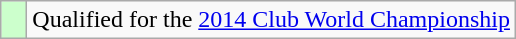<table class="wikitable" style="text-align: left;">
<tr>
<td width=10px bgcolor=#ccffcc></td>
<td>Qualified for the <a href='#'>2014 Club World Championship</a></td>
</tr>
</table>
